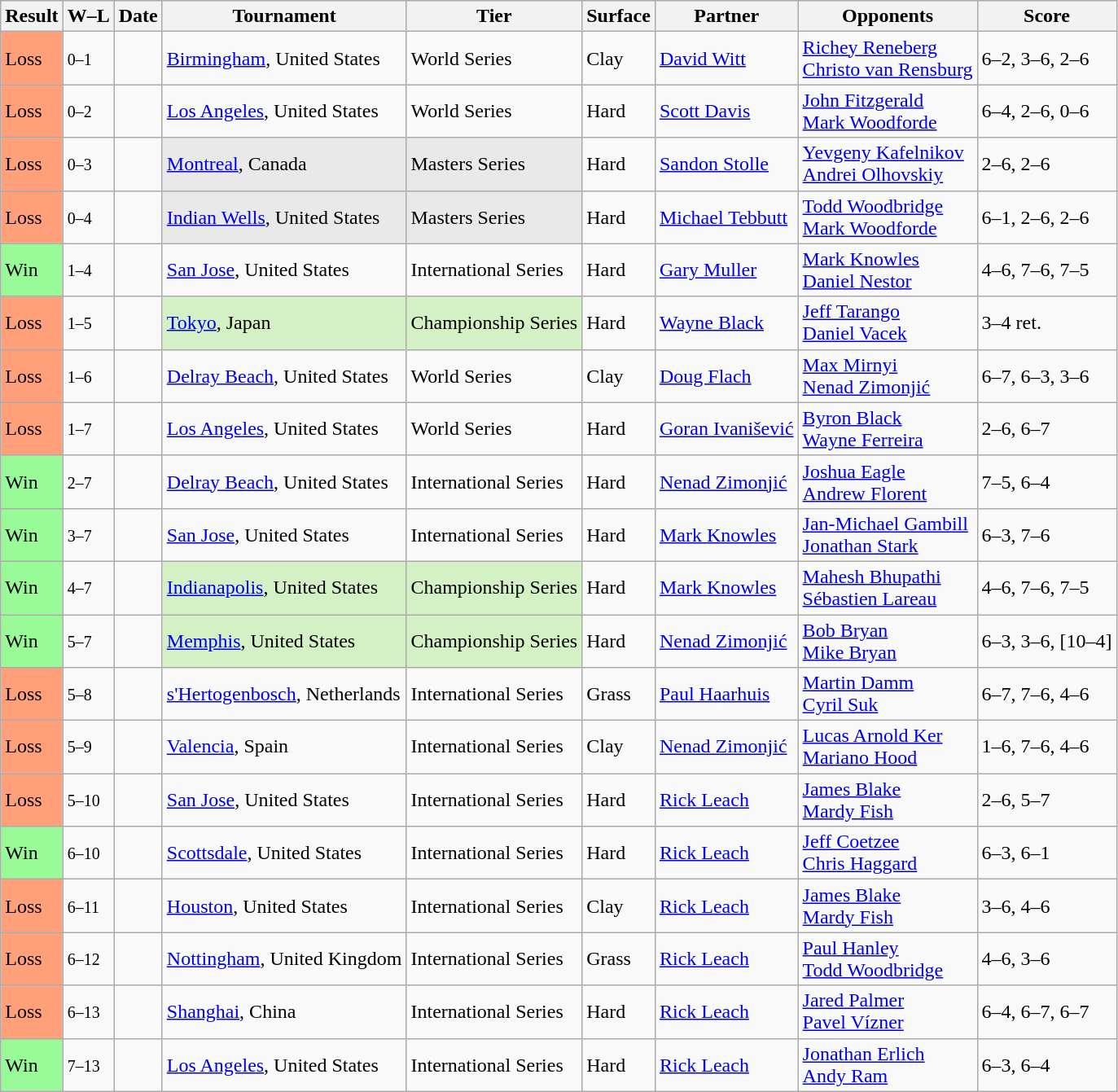<table class="sortable wikitable">
<tr>
<th>Result</th>
<th class="unsortable">W–L</th>
<th>Date</th>
<th>Tournament</th>
<th>Tier</th>
<th>Surface</th>
<th>Partner</th>
<th>Opponents</th>
<th class="unsortable">Score</th>
</tr>
<tr>
<td style="background:#ffa07a;">Loss</td>
<td><small>0–1</small></td>
<td><a href='#'></a></td>
<td><a href='#'>Birmingham</a>, United States</td>
<td>World Series</td>
<td>Clay</td>
<td> <a href='#'>David Witt</a></td>
<td> <a href='#'>Richey Reneberg</a> <br>  <a href='#'>Christo van Rensburg</a></td>
<td>6–2, 3–6, 2–6</td>
</tr>
<tr>
<td style="background:#ffa07a;">Loss</td>
<td><small>0–2</small></td>
<td><a href='#'></a></td>
<td><a href='#'>Los Angeles</a>, United States</td>
<td>World Series</td>
<td>Hard</td>
<td> <a href='#'>Scott Davis</a></td>
<td> <a href='#'>John Fitzgerald</a> <br>  <a href='#'>Mark Woodforde</a></td>
<td>6–4, 2–6, 0–6</td>
</tr>
<tr>
<td style="background:#ffa07a;">Loss</td>
<td><small>0–3</small></td>
<td><a href='#'></a></td>
<td style="background:#e9e9e9;"><a href='#'>Montreal</a>, Canada</td>
<td style="background:#e9e9e9;">Masters Series</td>
<td>Hard</td>
<td> <a href='#'>Sandon Stolle</a></td>
<td> <a href='#'>Yevgeny Kafelnikov</a> <br>  <a href='#'>Andrei Olhovskiy</a></td>
<td>2–6, 2–6</td>
</tr>
<tr>
<td style="background:#ffa07a;">Loss</td>
<td><small>0–4</small></td>
<td><a href='#'></a></td>
<td style="background:#e9e9e9;"><a href='#'>Indian Wells</a>, United States</td>
<td style="background:#e9e9e9;">Masters Series</td>
<td>Hard</td>
<td> <a href='#'>Michael Tebbutt</a></td>
<td> <a href='#'>Todd Woodbridge</a> <br>  <a href='#'>Mark Woodforde</a></td>
<td>6–1, 2–6, 2–6</td>
</tr>
<tr>
<td style="background:#98fb98;">Win</td>
<td><small>1–4</small></td>
<td><a href='#'></a></td>
<td><a href='#'>San Jose</a>, United States</td>
<td>International Series</td>
<td>Hard</td>
<td> <a href='#'>Gary Muller</a></td>
<td> <a href='#'>Mark Knowles</a> <br>  <a href='#'>Daniel Nestor</a></td>
<td>4–6, 7–6, 7–5</td>
</tr>
<tr>
<td style="background:#ffa07a;">Loss</td>
<td><small>1–5</small></td>
<td><a href='#'></a></td>
<td style="background:#d4f1c5;"><a href='#'>Tokyo</a>, Japan</td>
<td style="background:#d4f1c5;">Championship Series</td>
<td>Hard</td>
<td> <a href='#'>Wayne Black</a></td>
<td> <a href='#'>Jeff Tarango</a> <br>  <a href='#'>Daniel Vacek</a></td>
<td>3–4 ret.</td>
</tr>
<tr>
<td style="background:#ffa07a;">Loss</td>
<td><small>1–6</small></td>
<td><a href='#'></a></td>
<td><a href='#'>Delray Beach</a>, United States</td>
<td>World Series</td>
<td>Clay</td>
<td> <a href='#'>Doug Flach</a></td>
<td> <a href='#'>Max Mirnyi</a> <br>  <a href='#'>Nenad Zimonjić</a></td>
<td>6–7, 6–3, 3–6</td>
</tr>
<tr>
<td style="background:#ffa07a;">Loss</td>
<td><small>1–7</small></td>
<td><a href='#'></a></td>
<td><a href='#'>Los Angeles</a>, United States</td>
<td>World Series</td>
<td>Hard</td>
<td> <a href='#'>Goran Ivanišević</a></td>
<td> <a href='#'>Byron Black</a> <br>  <a href='#'>Wayne Ferreira</a></td>
<td>2–6, 6–7</td>
</tr>
<tr>
<td style="background:#98fb98;">Win</td>
<td><small>2–7</small></td>
<td><a href='#'></a></td>
<td><a href='#'>Delray Beach</a>, United States</td>
<td>International Series</td>
<td>Hard</td>
<td> <a href='#'>Nenad Zimonjić</a></td>
<td> <a href='#'>Joshua Eagle</a> <br>  <a href='#'>Andrew Florent</a></td>
<td>7–5, 6–4</td>
</tr>
<tr>
<td style="background:#98fb98;">Win</td>
<td><small>3–7</small></td>
<td><a href='#'></a></td>
<td><a href='#'>San Jose</a>, United States</td>
<td>International Series</td>
<td>Hard</td>
<td> <a href='#'>Mark Knowles</a></td>
<td> <a href='#'>Jan-Michael Gambill</a> <br>  <a href='#'>Jonathan Stark</a></td>
<td>6–3, 7–6</td>
</tr>
<tr>
<td style="background:#98fb98;">Win</td>
<td><small>4–7</small></td>
<td><a href='#'></a></td>
<td style="background:#d4f1c5;"><a href='#'>Indianapolis</a>, United States</td>
<td style="background:#d4f1c5;">Championship Series</td>
<td>Hard</td>
<td> <a href='#'>Mark Knowles</a></td>
<td> <a href='#'>Mahesh Bhupathi</a> <br>  <a href='#'>Sébastien Lareau</a></td>
<td>4–6, 7–6, 7–5</td>
</tr>
<tr>
<td style="background:#98fb98;">Win</td>
<td><small>5–7</small></td>
<td><a href='#'></a></td>
<td style="background:#d4f1c5;"><a href='#'>Memphis</a>, United States</td>
<td style="background:#d4f1c5;">Championship Series</td>
<td>Hard</td>
<td> <a href='#'>Nenad Zimonjić</a></td>
<td> <a href='#'>Bob Bryan</a> <br>  <a href='#'>Mike Bryan</a></td>
<td>6–3, 3–6, [10–4]</td>
</tr>
<tr>
<td style="background:#ffa07a;">Loss</td>
<td><small>5–8</small></td>
<td><a href='#'></a></td>
<td><a href='#'>s'Hertogenbosch</a>, Netherlands</td>
<td>International Series</td>
<td>Grass</td>
<td> <a href='#'>Paul Haarhuis</a></td>
<td> <a href='#'>Martin Damm</a> <br>  <a href='#'>Cyril Suk</a></td>
<td>6–7, 7–6, 4–6</td>
</tr>
<tr>
<td style="background:#ffa07a;">Loss</td>
<td><small>5–9</small></td>
<td><a href='#'></a></td>
<td><a href='#'>Valencia</a>, Spain</td>
<td>International Series</td>
<td>Clay</td>
<td> <a href='#'>Nenad Zimonjić</a></td>
<td> <a href='#'>Lucas Arnold Ker</a> <br>  <a href='#'>Mariano Hood</a></td>
<td>1–6, 7–6, 4–6</td>
</tr>
<tr>
<td style="background:#ffa07a;">Loss</td>
<td><small>5–10</small></td>
<td><a href='#'></a></td>
<td><a href='#'>San Jose</a>, United States</td>
<td>International Series</td>
<td>Hard</td>
<td> <a href='#'>Rick Leach</a></td>
<td> <a href='#'>James Blake</a> <br>  <a href='#'>Mardy Fish</a></td>
<td>2–6, 5–7</td>
</tr>
<tr>
<td style="background:#98fb98;">Win</td>
<td><small>6–10</small></td>
<td><a href='#'></a></td>
<td><a href='#'>Scottsdale</a>, United States</td>
<td>International Series</td>
<td>Hard</td>
<td> <a href='#'>Rick Leach</a></td>
<td> <a href='#'>Jeff Coetzee</a> <br>  <a href='#'>Chris Haggard</a></td>
<td>6–3, 6–1</td>
</tr>
<tr>
<td style="background:#ffa07a;">Loss</td>
<td><small>6–11</small></td>
<td><a href='#'></a></td>
<td><a href='#'>Houston</a>, United States</td>
<td>International Series</td>
<td>Clay</td>
<td> <a href='#'>Rick Leach</a></td>
<td> <a href='#'>James Blake</a> <br>  <a href='#'>Mardy Fish</a></td>
<td>3–6, 4–6</td>
</tr>
<tr>
<td style="background:#ffa07a;">Loss</td>
<td><small>6–12</small></td>
<td><a href='#'></a></td>
<td><a href='#'>Nottingham</a>, United Kingdom</td>
<td>International Series</td>
<td>Grass</td>
<td> <a href='#'>Rick Leach</a></td>
<td> <a href='#'>Paul Hanley</a> <br>  <a href='#'>Todd Woodbridge</a></td>
<td>4–6, 3–6</td>
</tr>
<tr>
<td style="background:#ffa07a;">Loss</td>
<td><small>6–13</small></td>
<td><a href='#'></a></td>
<td><a href='#'>Shanghai</a>, China</td>
<td>International Series</td>
<td>Hard</td>
<td> <a href='#'>Rick Leach</a></td>
<td> <a href='#'>Jared Palmer</a> <br>  <a href='#'>Pavel Vízner</a></td>
<td>6–4, 6–7, 6–7</td>
</tr>
<tr>
<td style="background:#98fb98;">Win</td>
<td><small>7–13</small></td>
<td><a href='#'></a></td>
<td><a href='#'>Los Angeles</a>, United States</td>
<td>International Series</td>
<td>Hard</td>
<td> <a href='#'>Rick Leach</a></td>
<td> <a href='#'>Jonathan Erlich</a> <br>  <a href='#'>Andy Ram</a></td>
<td>6–3, 6–4</td>
</tr>
</table>
